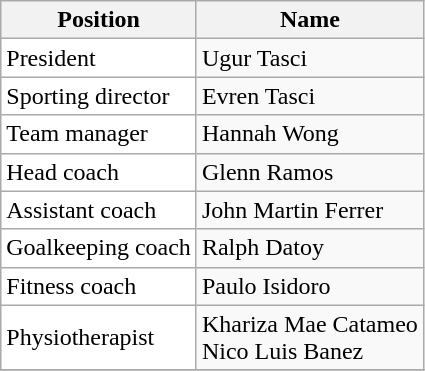<table class="wikitable">
<tr>
<th>Position</th>
<th>Name</th>
</tr>
<tr>
<td style="background:#FFF; color:#000;">President</td>
<td> Ugur Tasci</td>
</tr>
<tr>
<td style="background:#FFF; color:#000;">Sporting director</td>
<td> Evren Tasci</td>
</tr>
<tr>
<td style="background:#FFF; color:#000;">Team manager</td>
<td> Hannah Wong</td>
</tr>
<tr>
<td style="background:#FFF; color:#000;">Head coach</td>
<td> Glenn Ramos</td>
</tr>
<tr>
<td style="background:#FFF; color:#000;">Assistant coach</td>
<td> John Martin Ferrer</td>
</tr>
<tr>
<td style="background:#FFF; color:#000;">Goalkeeping coach</td>
<td> Ralph Datoy</td>
</tr>
<tr>
<td style="background:#FFF; color:#000;">Fitness coach</td>
<td> Paulo Isidoro</td>
</tr>
<tr>
<td style="background:#FFF; color:#000;">Physiotherapist</td>
<td> Khariza Mae Catameo <br>  Nico Luis Banez</td>
</tr>
<tr>
</tr>
</table>
